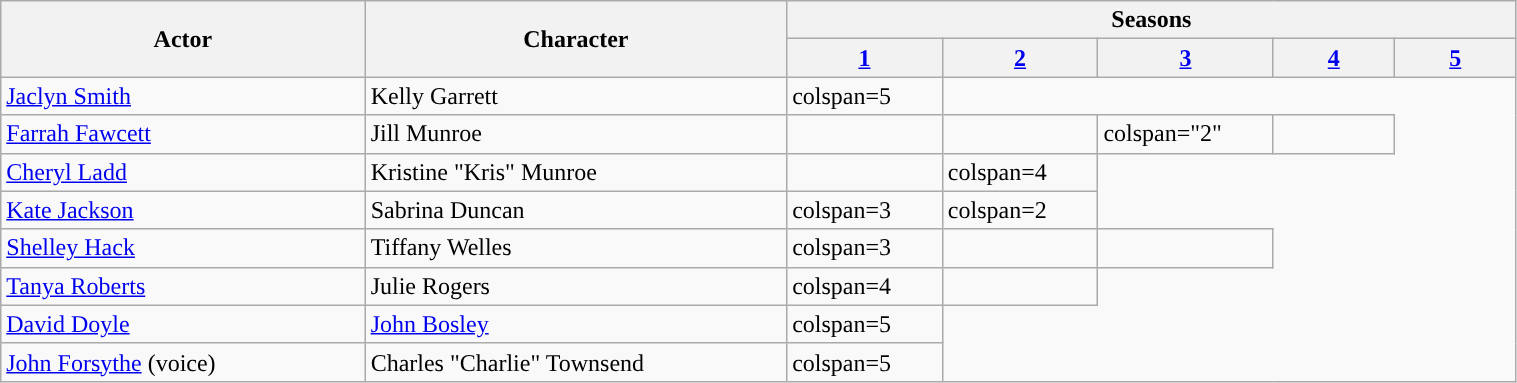<table class="wikitable plainrowheaders" style="width:80%;">
<tr>
<th rowspan="2" style="width:15%;">Actor</th>
<th rowspan="2" style="width:15%;">Character</th>
<th colspan="13">Seasons</th>
</tr>
<tr>
<th style="width:5%;"><a href='#'>1</a><br></th>
<th style="width:5%;"><a href='#'>2</a><br></th>
<th style="width:5%;"><a href='#'>3</a><br></th>
<th style="width:5%;"><a href='#'>4</a><br></th>
<th style="width:5%;"><a href='#'>5</a><br></th>
</tr>
<tr>
<td><a href='#'>Jaclyn Smith</a></td>
<td>Kelly Garrett</td>
<td>colspan=5 </td>
</tr>
<tr>
<td nowrap><a href='#'>Farrah Fawcett</a></td>
<td nowrap>Jill Munroe</td>
<td></td>
<td></td>
<td>colspan="2" </td>
<td></td>
</tr>
<tr>
<td><a href='#'>Cheryl Ladd</a></td>
<td>Kristine "Kris" Munroe</td>
<td></td>
<td>colspan=4 </td>
</tr>
<tr>
<td><a href='#'>Kate Jackson</a></td>
<td>Sabrina Duncan</td>
<td>colspan=3 </td>
<td>colspan=2 </td>
</tr>
<tr>
<td><a href='#'>Shelley Hack</a></td>
<td>Tiffany Welles</td>
<td>colspan=3 </td>
<td></td>
<td></td>
</tr>
<tr>
<td><a href='#'>Tanya Roberts</a></td>
<td>Julie Rogers</td>
<td>colspan=4 </td>
<td></td>
</tr>
<tr>
<td><a href='#'>David Doyle</a></td>
<td><a href='#'>John Bosley</a></td>
<td>colspan=5 </td>
</tr>
<tr>
<td nowrap><a href='#'>John Forsythe</a> (voice)</td>
<td nowrap>Charles "Charlie" Townsend</td>
<td>colspan=5 </td>
</tr>
</table>
